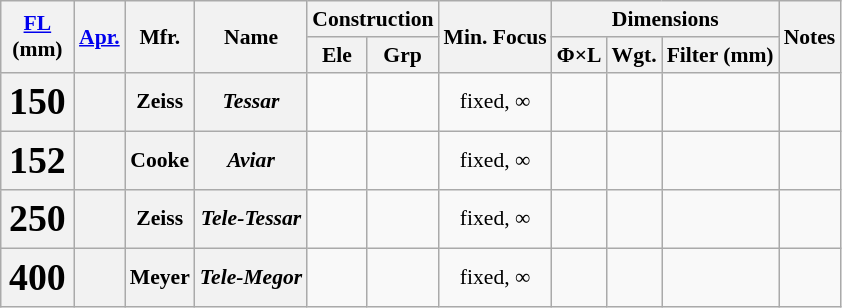<table class="wikitable sortable" style="font-size:90%;text-align:center;">
<tr>
<th rowspan=2><a href='#'>FL</a><br>(mm)</th>
<th rowspan=2><a href='#'>Apr.</a></th>
<th rowspan=2>Mfr.</th>
<th rowspan=2>Name</th>
<th colspan=2>Construction</th>
<th rowspan=2>Min. Focus</th>
<th colspan=3>Dimensions</th>
<th rowspan=2 class="unsortable">Notes</th>
</tr>
<tr>
<th>Ele</th>
<th>Grp</th>
<th>Φ×L</th>
<th>Wgt.</th>
<th>Filter (mm)</th>
</tr>
<tr>
<th style="font-size:175%;">150</th>
<th></th>
<th>Zeiss</th>
<th><em>Tessar</em></th>
<td></td>
<td></td>
<td>fixed, ∞</td>
<td></td>
<td></td>
<td></td>
<td style="font-size:90%;text-align:left"></td>
</tr>
<tr>
<th style="font-size:175%;">152</th>
<th></th>
<th>Cooke</th>
<th><em>Aviar</em></th>
<td></td>
<td></td>
<td>fixed, ∞</td>
<td></td>
<td></td>
<td></td>
<td style="font-size:90%;text-align:left"></td>
</tr>
<tr>
<th style="font-size:175%;">250</th>
<th></th>
<th>Zeiss</th>
<th><em>Tele-Tessar</em></th>
<td></td>
<td></td>
<td>fixed, ∞</td>
<td></td>
<td></td>
<td></td>
<td style="font-size:90%;text-align:left"></td>
</tr>
<tr>
<th style="font-size:175%;">400</th>
<th></th>
<th>Meyer</th>
<th><em>Tele-Megor</em></th>
<td></td>
<td></td>
<td>fixed, ∞</td>
<td></td>
<td></td>
<td></td>
<td style="font-size:90%;text-align:left"></td>
</tr>
</table>
